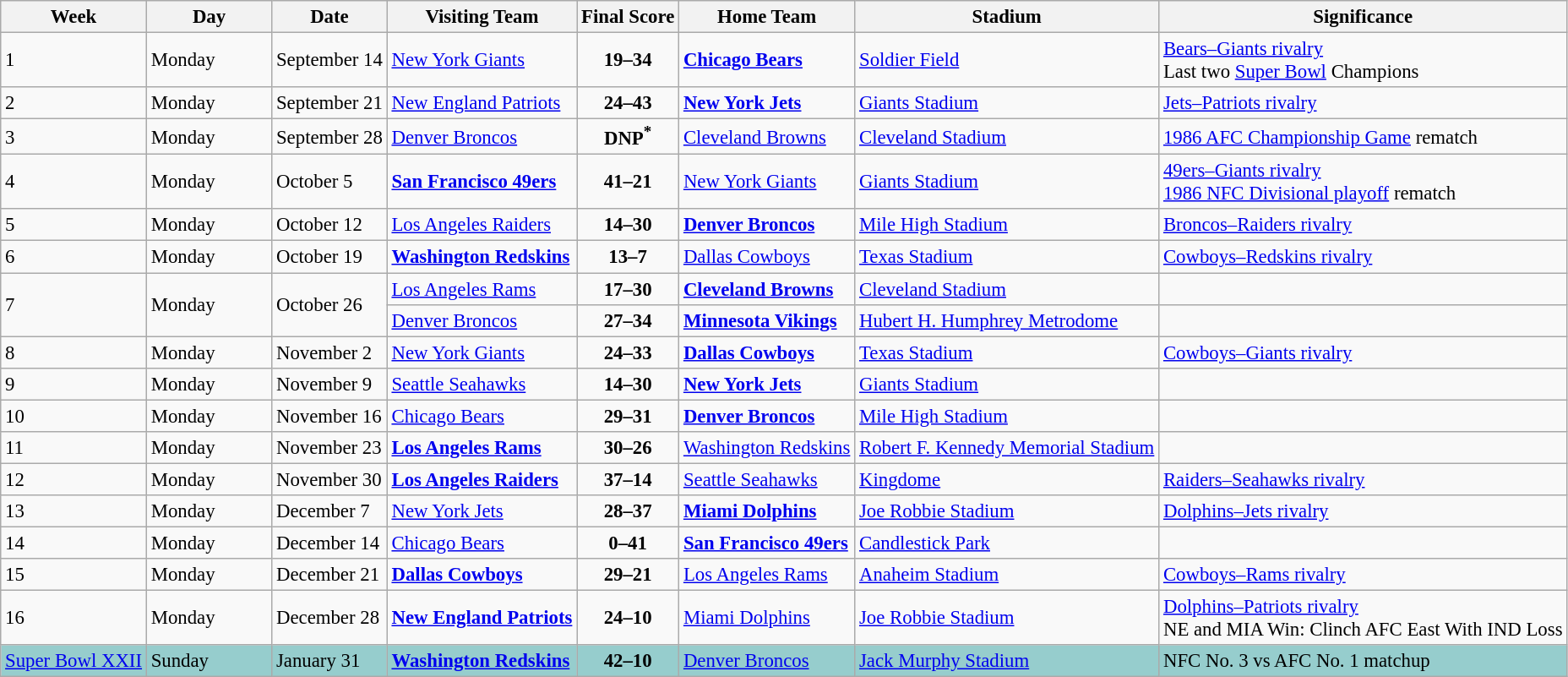<table class="wikitable" style= "font-size: 95%;">
<tr>
<th>Week</th>
<th width="8%">Day</th>
<th>Date</th>
<th>Visiting Team</th>
<th>Final Score</th>
<th>Home Team</th>
<th>Stadium</th>
<th>Significance</th>
</tr>
<tr>
<td>1</td>
<td>Monday</td>
<td>September 14</td>
<td><a href='#'>New York Giants</a></td>
<td align="center"><strong>19–34</strong></td>
<td><strong><a href='#'>Chicago Bears</a></strong></td>
<td><a href='#'>Soldier Field</a></td>
<td><a href='#'>Bears–Giants rivalry</a><br>Last two <a href='#'>Super Bowl</a> Champions</td>
</tr>
<tr>
<td>2</td>
<td>Monday</td>
<td>September 21</td>
<td><a href='#'>New England Patriots</a></td>
<td align="center"><strong>24–43</strong></td>
<td><strong><a href='#'>New York Jets</a></strong></td>
<td><a href='#'>Giants Stadium</a></td>
<td><a href='#'>Jets–Patriots rivalry</a></td>
</tr>
<tr>
<td>3</td>
<td>Monday</td>
<td>September 28</td>
<td><a href='#'>Denver Broncos</a></td>
<td align="center"><strong>DNP<sup>*</sup></strong></td>
<td><a href='#'>Cleveland Browns</a></td>
<td><a href='#'>Cleveland Stadium</a></td>
<td><a href='#'>1986 AFC Championship Game</a> rematch</td>
</tr>
<tr>
<td>4</td>
<td>Monday</td>
<td>October 5</td>
<td><strong><a href='#'>San Francisco 49ers</a></strong></td>
<td align="center"><strong>41–21</strong></td>
<td><a href='#'>New York Giants</a></td>
<td><a href='#'>Giants Stadium</a></td>
<td><a href='#'>49ers–Giants rivalry</a><br><a href='#'>1986 NFC Divisional playoff</a> rematch</td>
</tr>
<tr>
<td>5</td>
<td>Monday</td>
<td>October 12</td>
<td><a href='#'>Los Angeles Raiders</a></td>
<td align="center"><strong>14–30</strong></td>
<td><strong><a href='#'>Denver Broncos</a></strong></td>
<td><a href='#'>Mile High Stadium</a></td>
<td><a href='#'>Broncos–Raiders rivalry</a></td>
</tr>
<tr>
<td>6</td>
<td>Monday</td>
<td>October 19</td>
<td><strong><a href='#'>Washington Redskins</a></strong></td>
<td align="center"><strong>13–7</strong></td>
<td><a href='#'>Dallas Cowboys</a></td>
<td><a href='#'>Texas Stadium</a></td>
<td><a href='#'>Cowboys–Redskins rivalry</a></td>
</tr>
<tr>
<td rowspan="2">7</td>
<td rowspan="2">Monday</td>
<td rowspan="2">October 26</td>
<td><a href='#'>Los Angeles Rams</a></td>
<td align="center"><strong>17–30</strong></td>
<td><strong><a href='#'>Cleveland Browns</a></strong></td>
<td><a href='#'>Cleveland Stadium</a></td>
<td></td>
</tr>
<tr>
<td><a href='#'>Denver Broncos</a></td>
<td align="center"><strong>27–34</strong></td>
<td><strong><a href='#'>Minnesota Vikings</a></strong></td>
<td><a href='#'>Hubert H. Humphrey Metrodome</a></td>
<td></td>
</tr>
<tr>
<td>8</td>
<td>Monday</td>
<td>November 2</td>
<td><a href='#'>New York Giants</a></td>
<td align="center"><strong>24–33</strong></td>
<td><strong><a href='#'>Dallas Cowboys</a></strong></td>
<td><a href='#'>Texas Stadium</a></td>
<td><a href='#'>Cowboys–Giants rivalry</a></td>
</tr>
<tr>
<td>9</td>
<td>Monday</td>
<td>November 9</td>
<td><a href='#'>Seattle Seahawks</a></td>
<td align="center"><strong>14–30</strong></td>
<td><strong><a href='#'>New York Jets</a></strong></td>
<td><a href='#'>Giants Stadium</a></td>
<td></td>
</tr>
<tr>
<td>10</td>
<td>Monday</td>
<td>November 16</td>
<td><a href='#'>Chicago Bears</a></td>
<td align="center"><strong>29–31</strong></td>
<td><strong><a href='#'>Denver Broncos</a></strong></td>
<td><a href='#'>Mile High Stadium</a></td>
<td></td>
</tr>
<tr>
<td>11</td>
<td>Monday</td>
<td>November 23</td>
<td><strong><a href='#'>Los Angeles Rams</a></strong></td>
<td align="center"><strong>30–26</strong></td>
<td><a href='#'>Washington Redskins</a></td>
<td><a href='#'>Robert F. Kennedy Memorial Stadium</a></td>
<td></td>
</tr>
<tr>
<td>12</td>
<td>Monday</td>
<td>November 30</td>
<td><strong><a href='#'>Los Angeles Raiders</a></strong></td>
<td align="center"><strong>37–14</strong></td>
<td><a href='#'>Seattle Seahawks</a></td>
<td><a href='#'>Kingdome</a></td>
<td><a href='#'>Raiders–Seahawks rivalry</a></td>
</tr>
<tr>
<td>13</td>
<td>Monday</td>
<td>December 7</td>
<td><a href='#'>New York Jets</a></td>
<td align="center"><strong>28–37</strong></td>
<td><strong><a href='#'>Miami Dolphins</a></strong></td>
<td><a href='#'>Joe Robbie Stadium</a></td>
<td><a href='#'>Dolphins–Jets rivalry</a></td>
</tr>
<tr>
<td>14</td>
<td>Monday</td>
<td>December 14</td>
<td><a href='#'>Chicago Bears</a></td>
<td align="center"><strong>0–41</strong></td>
<td><strong><a href='#'>San Francisco 49ers</a></strong></td>
<td><a href='#'>Candlestick Park</a></td>
<td></td>
</tr>
<tr>
<td>15</td>
<td>Monday</td>
<td>December 21</td>
<td><strong><a href='#'>Dallas Cowboys</a></strong></td>
<td align="center"><strong>29–21</strong></td>
<td><a href='#'>Los Angeles Rams</a></td>
<td><a href='#'>Anaheim Stadium</a></td>
<td><a href='#'>Cowboys–Rams rivalry</a></td>
</tr>
<tr>
<td>16</td>
<td>Monday</td>
<td>December 28</td>
<td><strong><a href='#'>New England Patriots</a></strong></td>
<td align="center"><strong>24–10</strong></td>
<td><a href='#'>Miami Dolphins</a></td>
<td><a href='#'>Joe Robbie Stadium</a></td>
<td><a href='#'>Dolphins–Patriots rivalry</a><br>NE and MIA Win: Clinch AFC East With IND Loss</td>
</tr>
<tr bgcolor="#96CDCD">
<td><a href='#'>Super Bowl XXII</a></td>
<td>Sunday</td>
<td>January 31</td>
<td><strong><a href='#'>Washington Redskins</a></strong></td>
<td align="center"><strong>42–10</strong></td>
<td><a href='#'>Denver Broncos</a></td>
<td><a href='#'>Jack Murphy Stadium</a></td>
<td>NFC No. 3 vs AFC No. 1 matchup</td>
</tr>
</table>
